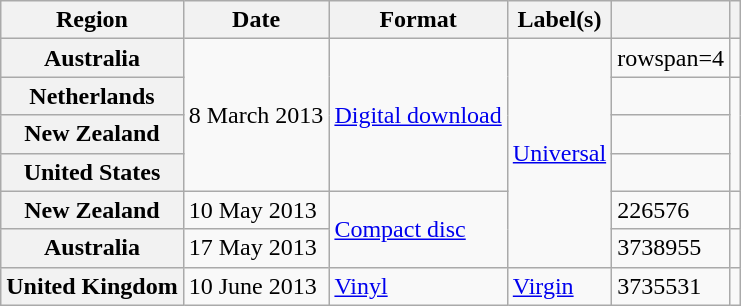<table class="wikitable plainrowheaders">
<tr>
<th scope="col">Region</th>
<th scope="col">Date</th>
<th scope="col">Format</th>
<th scope="col">Label(s)</th>
<th scope="col"></th>
<th scope="col"></th>
</tr>
<tr>
<th scope="row">Australia</th>
<td rowspan=4>8 March 2013</td>
<td rowspan=4><a href='#'>Digital download</a></td>
<td rowspan=6><a href='#'>Universal</a></td>
<td>rowspan=4 </td>
<td align="center"></td>
</tr>
<tr>
<th scope="row">Netherlands</th>
<td align="center"></td>
</tr>
<tr>
<th scope="row">New Zealand</th>
<td align="center"></td>
</tr>
<tr>
<th scope="row">United States</th>
<td align="center"></td>
</tr>
<tr>
<th scope="row">New Zealand</th>
<td>10 May 2013</td>
<td rowspan=2><a href='#'>Compact disc</a> </td>
<td>226576</td>
<td align="center"></td>
</tr>
<tr>
<th scope="row">Australia</th>
<td>17 May 2013</td>
<td>3738955</td>
<td align="center"></td>
</tr>
<tr>
<th scope="row">United Kingdom</th>
<td>10 June 2013</td>
<td><a href='#'>Vinyl</a></td>
<td><a href='#'>Virgin</a></td>
<td>3735531</td>
<td align="center"></td>
</tr>
</table>
